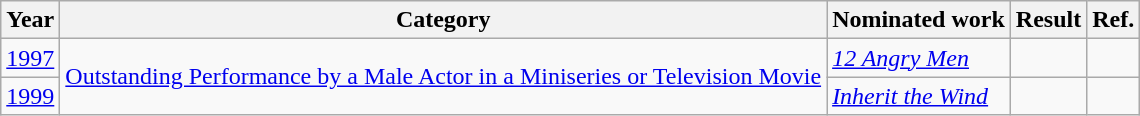<table class="wikitable">
<tr>
<th>Year</th>
<th>Category</th>
<th>Nominated work</th>
<th>Result</th>
<th>Ref.</th>
</tr>
<tr>
<td><a href='#'>1997</a></td>
<td rowspan="2"><a href='#'>Outstanding Performance by a Male Actor in a Miniseries or Television Movie</a></td>
<td><em><a href='#'>12 Angry Men</a></em></td>
<td></td>
<td align="center"></td>
</tr>
<tr>
<td><a href='#'>1999</a></td>
<td><em><a href='#'>Inherit the Wind</a></em></td>
<td></td>
<td align="center"></td>
</tr>
</table>
